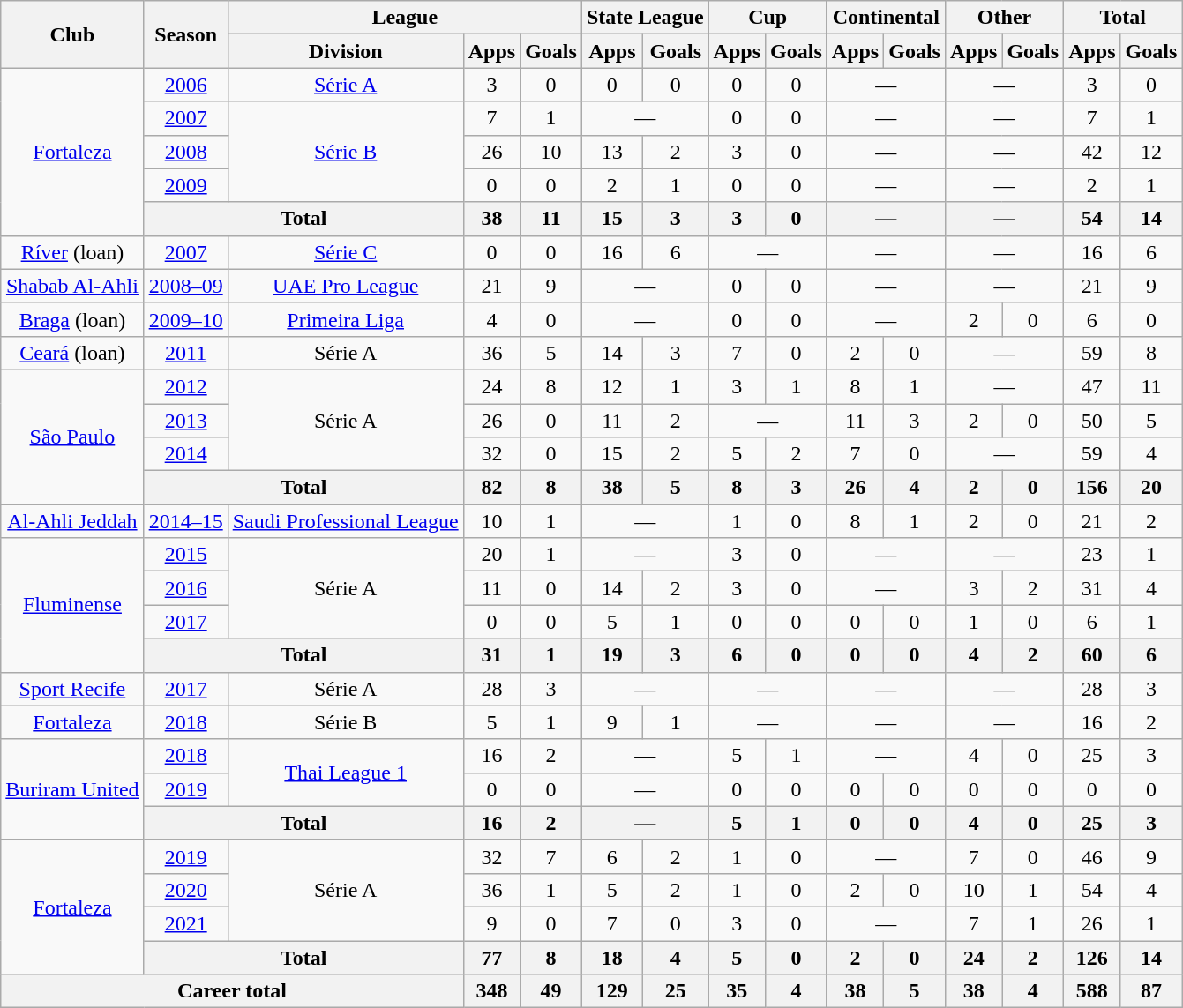<table class="wikitable" style="text-align: center;">
<tr>
<th rowspan="2">Club</th>
<th rowspan="2">Season</th>
<th colspan="3">League</th>
<th colspan="2">State League</th>
<th colspan="2">Cup</th>
<th colspan="2">Continental</th>
<th colspan="2">Other</th>
<th colspan="2">Total</th>
</tr>
<tr>
<th>Division</th>
<th>Apps</th>
<th>Goals</th>
<th>Apps</th>
<th>Goals</th>
<th>Apps</th>
<th>Goals</th>
<th>Apps</th>
<th>Goals</th>
<th>Apps</th>
<th>Goals</th>
<th>Apps</th>
<th>Goals</th>
</tr>
<tr>
<td rowspan="5"><a href='#'>Fortaleza</a></td>
<td><a href='#'>2006</a></td>
<td><a href='#'>Série A</a></td>
<td>3</td>
<td>0</td>
<td>0</td>
<td>0</td>
<td>0</td>
<td>0</td>
<td colspan="2">—</td>
<td colspan="2">—</td>
<td>3</td>
<td>0</td>
</tr>
<tr>
<td><a href='#'>2007</a></td>
<td rowspan="3"><a href='#'>Série B</a></td>
<td>7</td>
<td>1</td>
<td colspan="2">—</td>
<td>0</td>
<td>0</td>
<td colspan="2">—</td>
<td colspan="2">—</td>
<td>7</td>
<td>1</td>
</tr>
<tr>
<td><a href='#'>2008</a></td>
<td>26</td>
<td>10</td>
<td>13</td>
<td>2</td>
<td>3</td>
<td>0</td>
<td colspan="2">—</td>
<td colspan="2">—</td>
<td>42</td>
<td>12</td>
</tr>
<tr>
<td><a href='#'>2009</a></td>
<td>0</td>
<td>0</td>
<td>2</td>
<td>1</td>
<td>0</td>
<td>0</td>
<td colspan="2">—</td>
<td colspan="2">—</td>
<td>2</td>
<td>1</td>
</tr>
<tr>
<th colspan="2">Total</th>
<th>38</th>
<th>11</th>
<th>15</th>
<th>3</th>
<th>3</th>
<th>0</th>
<th colspan="2">—</th>
<th colspan="2">—</th>
<th>54</th>
<th>14</th>
</tr>
<tr>
<td><a href='#'>Ríver</a> (loan)</td>
<td><a href='#'>2007</a></td>
<td><a href='#'>Série C</a></td>
<td>0</td>
<td>0</td>
<td>16</td>
<td>6</td>
<td colspan="2">—</td>
<td colspan="2">—</td>
<td colspan="2">—</td>
<td>16</td>
<td>6</td>
</tr>
<tr>
<td><a href='#'>Shabab Al-Ahli</a></td>
<td><a href='#'>2008–09</a></td>
<td><a href='#'>UAE Pro League</a></td>
<td>21</td>
<td>9</td>
<td colspan="2">—</td>
<td>0</td>
<td>0</td>
<td colspan="2">—</td>
<td colspan="2">—</td>
<td>21</td>
<td>9</td>
</tr>
<tr>
<td><a href='#'>Braga</a> (loan)</td>
<td><a href='#'>2009–10</a></td>
<td><a href='#'>Primeira Liga</a></td>
<td>4</td>
<td>0</td>
<td colspan="2">—</td>
<td>0</td>
<td>0</td>
<td colspan="2">—</td>
<td>2</td>
<td>0</td>
<td>6</td>
<td>0</td>
</tr>
<tr>
<td><a href='#'>Ceará</a> (loan)</td>
<td><a href='#'>2011</a></td>
<td>Série A</td>
<td>36</td>
<td>5</td>
<td>14</td>
<td>3</td>
<td>7</td>
<td>0</td>
<td>2</td>
<td>0</td>
<td colspan="2">—</td>
<td>59</td>
<td>8</td>
</tr>
<tr>
<td rowspan="4"><a href='#'>São Paulo</a></td>
<td><a href='#'>2012</a></td>
<td rowspan="3">Série A</td>
<td>24</td>
<td>8</td>
<td>12</td>
<td>1</td>
<td>3</td>
<td>1</td>
<td>8</td>
<td>1</td>
<td colspan="2">—</td>
<td>47</td>
<td>11</td>
</tr>
<tr>
<td><a href='#'>2013</a></td>
<td>26</td>
<td>0</td>
<td>11</td>
<td>2</td>
<td colspan="2">—</td>
<td>11</td>
<td>3</td>
<td>2</td>
<td>0</td>
<td>50</td>
<td>5</td>
</tr>
<tr>
<td><a href='#'>2014</a></td>
<td>32</td>
<td>0</td>
<td>15</td>
<td>2</td>
<td>5</td>
<td>2</td>
<td>7</td>
<td>0</td>
<td colspan="2">—</td>
<td>59</td>
<td>4</td>
</tr>
<tr>
<th colspan="2">Total</th>
<th>82</th>
<th>8</th>
<th>38</th>
<th>5</th>
<th>8</th>
<th>3</th>
<th>26</th>
<th>4</th>
<th>2</th>
<th>0</th>
<th>156</th>
<th>20</th>
</tr>
<tr>
<td><a href='#'>Al-Ahli Jeddah</a></td>
<td><a href='#'>2014–15</a></td>
<td><a href='#'>Saudi Professional League</a></td>
<td>10</td>
<td>1</td>
<td colspan="2">—</td>
<td>1</td>
<td>0</td>
<td>8</td>
<td>1</td>
<td>2</td>
<td>0</td>
<td>21</td>
<td>2</td>
</tr>
<tr>
<td rowspan="4"><a href='#'>Fluminense</a></td>
<td><a href='#'>2015</a></td>
<td rowspan="3">Série A</td>
<td>20</td>
<td>1</td>
<td colspan="2">—</td>
<td>3</td>
<td>0</td>
<td colspan="2">—</td>
<td colspan="2">—</td>
<td>23</td>
<td>1</td>
</tr>
<tr>
<td><a href='#'>2016</a></td>
<td>11</td>
<td>0</td>
<td>14</td>
<td>2</td>
<td>3</td>
<td>0</td>
<td colspan="2">—</td>
<td>3</td>
<td>2</td>
<td>31</td>
<td>4</td>
</tr>
<tr>
<td><a href='#'>2017</a></td>
<td>0</td>
<td>0</td>
<td>5</td>
<td>1</td>
<td>0</td>
<td>0</td>
<td>0</td>
<td>0</td>
<td>1</td>
<td>0</td>
<td>6</td>
<td>1</td>
</tr>
<tr>
<th colspan="2">Total</th>
<th>31</th>
<th>1</th>
<th>19</th>
<th>3</th>
<th>6</th>
<th>0</th>
<th>0</th>
<th>0</th>
<th>4</th>
<th>2</th>
<th>60</th>
<th>6</th>
</tr>
<tr>
<td><a href='#'>Sport Recife</a></td>
<td><a href='#'>2017</a></td>
<td>Série A</td>
<td>28</td>
<td>3</td>
<td colspan="2">—</td>
<td colspan="2">—</td>
<td colspan="2">—</td>
<td colspan="2">—</td>
<td>28</td>
<td>3</td>
</tr>
<tr>
<td><a href='#'>Fortaleza</a></td>
<td><a href='#'>2018</a></td>
<td>Série B</td>
<td>5</td>
<td>1</td>
<td>9</td>
<td>1</td>
<td colspan="2">—</td>
<td colspan="2">—</td>
<td colspan="2">—</td>
<td>16</td>
<td>2</td>
</tr>
<tr>
<td rowspan="3"><a href='#'>Buriram United</a></td>
<td><a href='#'>2018</a></td>
<td rowspan="2"><a href='#'>Thai League 1</a></td>
<td>16</td>
<td>2</td>
<td colspan="2">—</td>
<td>5</td>
<td>1</td>
<td colspan="2">—</td>
<td>4</td>
<td>0</td>
<td>25</td>
<td>3</td>
</tr>
<tr>
<td><a href='#'>2019</a></td>
<td>0</td>
<td>0</td>
<td colspan="2">—</td>
<td>0</td>
<td>0</td>
<td>0</td>
<td>0</td>
<td>0</td>
<td>0</td>
<td>0</td>
<td>0</td>
</tr>
<tr>
<th colspan="2">Total</th>
<th>16</th>
<th>2</th>
<th colspan="2">—</th>
<th>5</th>
<th>1</th>
<th>0</th>
<th>0</th>
<th>4</th>
<th>0</th>
<th>25</th>
<th>3</th>
</tr>
<tr>
<td rowspan="4"><a href='#'>Fortaleza</a></td>
<td><a href='#'>2019</a></td>
<td rowspan="3">Série A</td>
<td>32</td>
<td>7</td>
<td>6</td>
<td>2</td>
<td>1</td>
<td>0</td>
<td colspan="2">—</td>
<td>7</td>
<td>0</td>
<td>46</td>
<td>9</td>
</tr>
<tr>
<td><a href='#'>2020</a></td>
<td>36</td>
<td>1</td>
<td>5</td>
<td>2</td>
<td>1</td>
<td>0</td>
<td>2</td>
<td>0</td>
<td>10</td>
<td>1</td>
<td>54</td>
<td>4</td>
</tr>
<tr>
<td><a href='#'>2021</a></td>
<td>9</td>
<td>0</td>
<td>7</td>
<td>0</td>
<td>3</td>
<td>0</td>
<td colspan="2">—</td>
<td>7</td>
<td>1</td>
<td>26</td>
<td>1</td>
</tr>
<tr>
<th colspan="2">Total</th>
<th>77</th>
<th>8</th>
<th>18</th>
<th>4</th>
<th>5</th>
<th>0</th>
<th>2</th>
<th>0</th>
<th>24</th>
<th>2</th>
<th>126</th>
<th>14</th>
</tr>
<tr>
<th colspan="3">Career total</th>
<th>348</th>
<th>49</th>
<th>129</th>
<th>25</th>
<th>35</th>
<th>4</th>
<th>38</th>
<th>5</th>
<th>38</th>
<th>4</th>
<th>588</th>
<th>87</th>
</tr>
</table>
